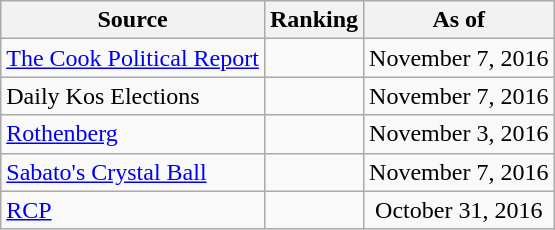<table class="wikitable" style="text-align:center">
<tr>
<th>Source</th>
<th>Ranking</th>
<th>As of</th>
</tr>
<tr>
<td align=left><a href='#'>The Cook Political Report</a></td>
<td></td>
<td>November 7, 2016</td>
</tr>
<tr>
<td align=left>Daily Kos Elections</td>
<td></td>
<td>November 7, 2016</td>
</tr>
<tr>
<td align=left><a href='#'>Rothenberg</a></td>
<td></td>
<td>November 3, 2016</td>
</tr>
<tr>
<td align=left><a href='#'>Sabato's Crystal Ball</a></td>
<td></td>
<td>November 7, 2016</td>
</tr>
<tr>
<td align="left"><a href='#'>RCP</a></td>
<td></td>
<td>October 31, 2016</td>
</tr>
</table>
